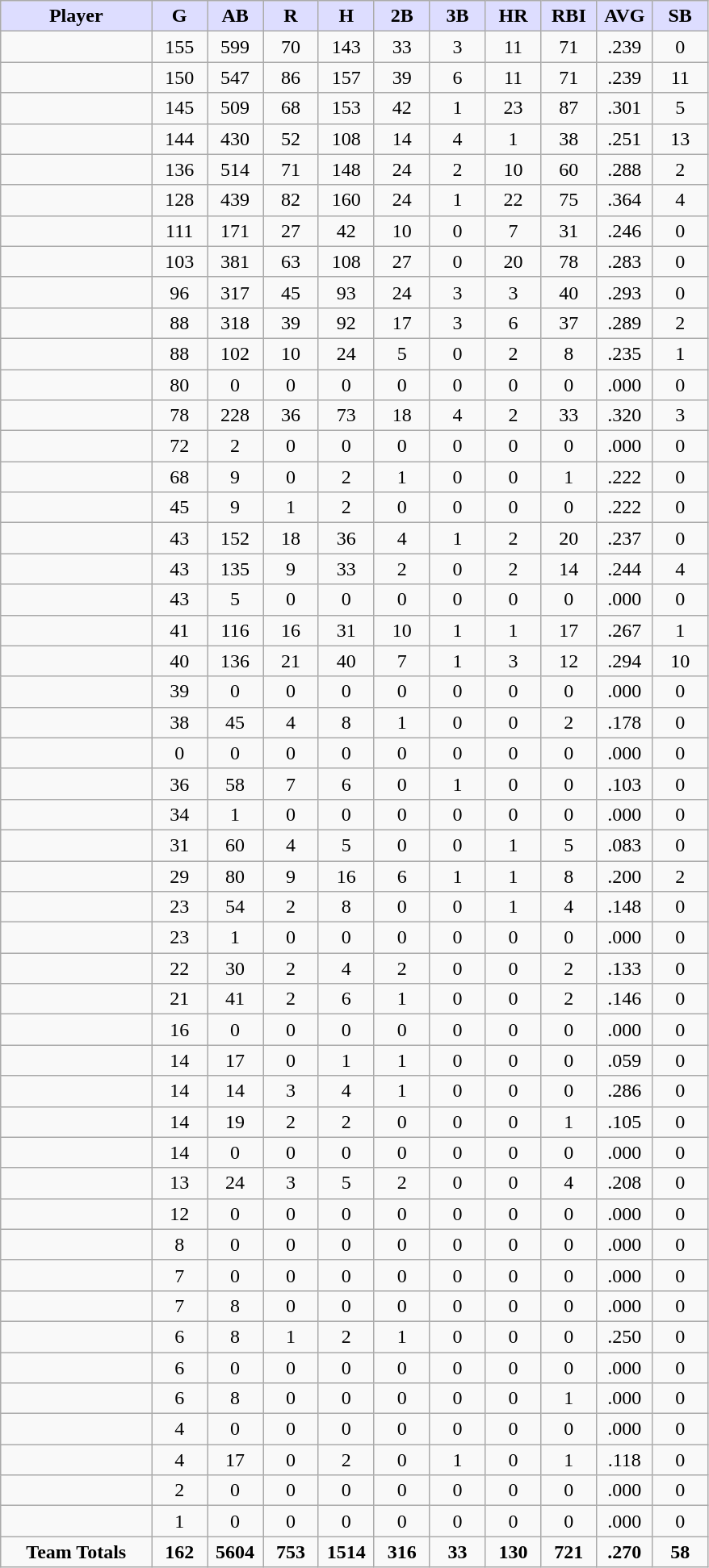<table class="wikitable sortable">
<tr>
<th style="background:#ddf; width:19%;">Player</th>
<th style="background:#ddf; width:7%;">G</th>
<th style="background:#ddf; width:7%;">AB</th>
<th style="background:#ddf; width:7%;">R</th>
<th style="background:#ddf; width:7%;">H</th>
<th style="background:#ddf; width:7%;">2B</th>
<th style="background:#ddf; width:7%;">3B</th>
<th style="background:#ddf; width:7%;">HR</th>
<th style="background:#ddf; width:7%;">RBI</th>
<th style="background:#ddf; width:7%;">AVG</th>
<th style="background:#ddf; width:7%;">SB</th>
</tr>
<tr style="text-align:center;">
<td></td>
<td>155</td>
<td>599</td>
<td>70</td>
<td>143</td>
<td>33</td>
<td>3</td>
<td>11</td>
<td>71</td>
<td>.239</td>
<td>0</td>
</tr>
<tr style="text-align:center;">
<td></td>
<td>150</td>
<td>547</td>
<td>86</td>
<td>157</td>
<td>39</td>
<td>6</td>
<td>11</td>
<td>71</td>
<td>.239</td>
<td>11</td>
</tr>
<tr style="text-align:center;">
<td></td>
<td>145</td>
<td>509</td>
<td>68</td>
<td>153</td>
<td>42</td>
<td>1</td>
<td>23</td>
<td>87</td>
<td>.301</td>
<td>5</td>
</tr>
<tr style="text-align:center;">
<td></td>
<td>144</td>
<td>430</td>
<td>52</td>
<td>108</td>
<td>14</td>
<td>4</td>
<td>1</td>
<td>38</td>
<td>.251</td>
<td>13</td>
</tr>
<tr style="text-align:center;">
<td></td>
<td>136</td>
<td>514</td>
<td>71</td>
<td>148</td>
<td>24</td>
<td>2</td>
<td>10</td>
<td>60</td>
<td>.288</td>
<td>2</td>
</tr>
<tr style="text-align:center;">
<td></td>
<td>128</td>
<td>439</td>
<td>82</td>
<td>160</td>
<td>24</td>
<td>1</td>
<td>22</td>
<td>75</td>
<td>.364</td>
<td>4</td>
</tr>
<tr style="text-align:center;">
<td></td>
<td>111</td>
<td>171</td>
<td>27</td>
<td>42</td>
<td>10</td>
<td>0</td>
<td>7</td>
<td>31</td>
<td>.246</td>
<td>0</td>
</tr>
<tr style="text-align:center;">
<td></td>
<td>103</td>
<td>381</td>
<td>63</td>
<td>108</td>
<td>27</td>
<td>0</td>
<td>20</td>
<td>78</td>
<td>.283</td>
<td>0</td>
</tr>
<tr style="text-align:center;">
<td></td>
<td>96</td>
<td>317</td>
<td>45</td>
<td>93</td>
<td>24</td>
<td>3</td>
<td>3</td>
<td>40</td>
<td>.293</td>
<td>0</td>
</tr>
<tr style="text-align:center;">
<td></td>
<td>88</td>
<td>318</td>
<td>39</td>
<td>92</td>
<td>17</td>
<td>3</td>
<td>6</td>
<td>37</td>
<td>.289</td>
<td>2</td>
</tr>
<tr style="text-align:center;">
<td></td>
<td>88</td>
<td>102</td>
<td>10</td>
<td>24</td>
<td>5</td>
<td>0</td>
<td>2</td>
<td>8</td>
<td>.235</td>
<td>1</td>
</tr>
<tr style="text-align:center;">
<td></td>
<td>80</td>
<td>0</td>
<td>0</td>
<td>0</td>
<td>0</td>
<td>0</td>
<td>0</td>
<td>0</td>
<td>.000</td>
<td>0</td>
</tr>
<tr style="text-align:center;">
<td></td>
<td>78</td>
<td>228</td>
<td>36</td>
<td>73</td>
<td>18</td>
<td>4</td>
<td>2</td>
<td>33</td>
<td>.320</td>
<td>3</td>
</tr>
<tr style="text-align:center;">
<td></td>
<td>72</td>
<td>2</td>
<td>0</td>
<td>0</td>
<td>0</td>
<td>0</td>
<td>0</td>
<td>0</td>
<td>.000</td>
<td>0</td>
</tr>
<tr style="text-align:center;">
<td></td>
<td>68</td>
<td>9</td>
<td>0</td>
<td>2</td>
<td>1</td>
<td>0</td>
<td>0</td>
<td>1</td>
<td>.222</td>
<td>0</td>
</tr>
<tr style="text-align:center;">
<td></td>
<td>45</td>
<td>9</td>
<td>1</td>
<td>2</td>
<td>0</td>
<td>0</td>
<td>0</td>
<td>0</td>
<td>.222</td>
<td>0</td>
</tr>
<tr style="text-align:center;">
<td></td>
<td>43</td>
<td>152</td>
<td>18</td>
<td>36</td>
<td>4</td>
<td>1</td>
<td>2</td>
<td>20</td>
<td>.237</td>
<td>0</td>
</tr>
<tr style="text-align:center;">
<td></td>
<td>43</td>
<td>135</td>
<td>9</td>
<td>33</td>
<td>2</td>
<td>0</td>
<td>2</td>
<td>14</td>
<td>.244</td>
<td>4</td>
</tr>
<tr style="text-align:center;">
<td></td>
<td>43</td>
<td>5</td>
<td>0</td>
<td>0</td>
<td>0</td>
<td>0</td>
<td>0</td>
<td>0</td>
<td>.000</td>
<td>0</td>
</tr>
<tr style="text-align:center;">
<td></td>
<td>41</td>
<td>116</td>
<td>16</td>
<td>31</td>
<td>10</td>
<td>1</td>
<td>1</td>
<td>17</td>
<td>.267</td>
<td>1</td>
</tr>
<tr style="text-align:center;">
<td></td>
<td>40</td>
<td>136</td>
<td>21</td>
<td>40</td>
<td>7</td>
<td>1</td>
<td>3</td>
<td>12</td>
<td>.294</td>
<td>10</td>
</tr>
<tr style="text-align:center;">
<td></td>
<td>39</td>
<td>0</td>
<td>0</td>
<td>0</td>
<td>0</td>
<td>0</td>
<td>0</td>
<td>0</td>
<td>.000</td>
<td>0</td>
</tr>
<tr style="text-align:center;">
<td></td>
<td>38</td>
<td>45</td>
<td>4</td>
<td>8</td>
<td>1</td>
<td>0</td>
<td>0</td>
<td>2</td>
<td>.178</td>
<td>0</td>
</tr>
<tr style="text-align:center;">
<td></td>
<td>0</td>
<td>0</td>
<td>0</td>
<td>0</td>
<td>0</td>
<td>0</td>
<td>0</td>
<td>0</td>
<td>.000</td>
<td>0</td>
</tr>
<tr style="text-align:center;">
<td></td>
<td>36</td>
<td>58</td>
<td>7</td>
<td>6</td>
<td>0</td>
<td>1</td>
<td>0</td>
<td>0</td>
<td>.103</td>
<td>0</td>
</tr>
<tr style="text-align:center;">
<td></td>
<td>34</td>
<td>1</td>
<td>0</td>
<td>0</td>
<td>0</td>
<td>0</td>
<td>0</td>
<td>0</td>
<td>.000</td>
<td>0</td>
</tr>
<tr style="text-align:center;">
<td></td>
<td>31</td>
<td>60</td>
<td>4</td>
<td>5</td>
<td>0</td>
<td>0</td>
<td>1</td>
<td>5</td>
<td>.083</td>
<td>0</td>
</tr>
<tr style="text-align:center;">
<td></td>
<td>29</td>
<td>80</td>
<td>9</td>
<td>16</td>
<td>6</td>
<td>1</td>
<td>1</td>
<td>8</td>
<td>.200</td>
<td>2</td>
</tr>
<tr style="text-align:center;">
<td></td>
<td>23</td>
<td>54</td>
<td>2</td>
<td>8</td>
<td>0</td>
<td>0</td>
<td>1</td>
<td>4</td>
<td>.148</td>
<td>0</td>
</tr>
<tr style="text-align:center;">
<td></td>
<td>23</td>
<td>1</td>
<td>0</td>
<td>0</td>
<td>0</td>
<td>0</td>
<td>0</td>
<td>0</td>
<td>.000</td>
<td>0</td>
</tr>
<tr style="text-align:center;">
<td></td>
<td>22</td>
<td>30</td>
<td>2</td>
<td>4</td>
<td>2</td>
<td>0</td>
<td>0</td>
<td>2</td>
<td>.133</td>
<td>0</td>
</tr>
<tr style="text-align:center;">
<td></td>
<td>21</td>
<td>41</td>
<td>2</td>
<td>6</td>
<td>1</td>
<td>0</td>
<td>0</td>
<td>2</td>
<td>.146</td>
<td>0</td>
</tr>
<tr style="text-align:center;">
<td></td>
<td>16</td>
<td>0</td>
<td>0</td>
<td>0</td>
<td>0</td>
<td>0</td>
<td>0</td>
<td>0</td>
<td>.000</td>
<td>0</td>
</tr>
<tr style="text-align:center;">
<td></td>
<td>14</td>
<td>17</td>
<td>0</td>
<td>1</td>
<td>1</td>
<td>0</td>
<td>0</td>
<td>0</td>
<td>.059</td>
<td>0</td>
</tr>
<tr style="text-align:center;">
<td></td>
<td>14</td>
<td>14</td>
<td>3</td>
<td>4</td>
<td>1</td>
<td>0</td>
<td>0</td>
<td>0</td>
<td>.286</td>
<td>0</td>
</tr>
<tr style="text-align:center;">
<td></td>
<td>14</td>
<td>19</td>
<td>2</td>
<td>2</td>
<td>0</td>
<td>0</td>
<td>0</td>
<td>1</td>
<td>.105</td>
<td>0</td>
</tr>
<tr style="text-align:center;">
<td></td>
<td>14</td>
<td>0</td>
<td>0</td>
<td>0</td>
<td>0</td>
<td>0</td>
<td>0</td>
<td>0</td>
<td>.000</td>
<td>0</td>
</tr>
<tr style="text-align:center;">
<td></td>
<td>13</td>
<td>24</td>
<td>3</td>
<td>5</td>
<td>2</td>
<td>0</td>
<td>0</td>
<td>4</td>
<td>.208</td>
<td>0</td>
</tr>
<tr style="text-align:center;">
<td></td>
<td>12</td>
<td>0</td>
<td>0</td>
<td>0</td>
<td>0</td>
<td>0</td>
<td>0</td>
<td>0</td>
<td>.000</td>
<td>0</td>
</tr>
<tr style="text-align:center;">
<td></td>
<td>8</td>
<td>0</td>
<td>0</td>
<td>0</td>
<td>0</td>
<td>0</td>
<td>0</td>
<td>0</td>
<td>.000</td>
<td>0</td>
</tr>
<tr style="text-align:center;">
<td></td>
<td>7</td>
<td>0</td>
<td>0</td>
<td>0</td>
<td>0</td>
<td>0</td>
<td>0</td>
<td>0</td>
<td>.000</td>
<td>0</td>
</tr>
<tr style="text-align:center;">
<td></td>
<td>7</td>
<td>8</td>
<td>0</td>
<td>0</td>
<td>0</td>
<td>0</td>
<td>0</td>
<td>0</td>
<td>.000</td>
<td>0</td>
</tr>
<tr style="text-align:center;">
<td></td>
<td>6</td>
<td>8</td>
<td>1</td>
<td>2</td>
<td>1</td>
<td>0</td>
<td>0</td>
<td>0</td>
<td>.250</td>
<td>0</td>
</tr>
<tr style="text-align:center;">
<td></td>
<td>6</td>
<td>0</td>
<td>0</td>
<td>0</td>
<td>0</td>
<td>0</td>
<td>0</td>
<td>0</td>
<td>.000</td>
<td>0</td>
</tr>
<tr style="text-align:center;">
<td></td>
<td>6</td>
<td>8</td>
<td>0</td>
<td>0</td>
<td>0</td>
<td>0</td>
<td>0</td>
<td>1</td>
<td>.000</td>
<td>0</td>
</tr>
<tr style="text-align:center;">
<td></td>
<td>4</td>
<td>0</td>
<td>0</td>
<td>0</td>
<td>0</td>
<td>0</td>
<td>0</td>
<td>0</td>
<td>.000</td>
<td>0</td>
</tr>
<tr style="text-align:center;">
<td></td>
<td>4</td>
<td>17</td>
<td>0</td>
<td>2</td>
<td>0</td>
<td>1</td>
<td>0</td>
<td>1</td>
<td>.118</td>
<td>0</td>
</tr>
<tr style="text-align:center;">
<td></td>
<td>2</td>
<td>0</td>
<td>0</td>
<td>0</td>
<td>0</td>
<td>0</td>
<td>0</td>
<td>0</td>
<td>.000</td>
<td>0</td>
</tr>
<tr style="text-align:center;">
<td></td>
<td>1</td>
<td>0</td>
<td>0</td>
<td>0</td>
<td>0</td>
<td>0</td>
<td>0</td>
<td>0</td>
<td>.000</td>
<td>0</td>
</tr>
<tr style="text-align:center;" class="unsortable">
<td><strong>Team Totals</strong></td>
<td><strong>162</strong></td>
<td><strong>5604</strong></td>
<td><strong>753</strong></td>
<td><strong>1514</strong></td>
<td><strong>316</strong></td>
<td><strong>33</strong></td>
<td><strong>130</strong></td>
<td><strong>721</strong></td>
<td><strong>.270</strong></td>
<td><strong>58</strong></td>
</tr>
</table>
